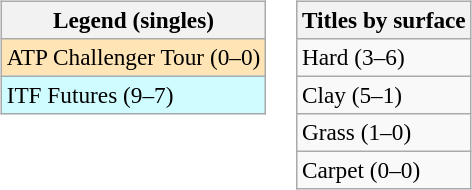<table>
<tr valign=top>
<td><br><table class=wikitable style=font-size:97%>
<tr>
<th>Legend (singles)</th>
</tr>
<tr bgcolor=moccasin>
<td>ATP Challenger Tour (0–0)</td>
</tr>
<tr bgcolor=#cffcff>
<td>ITF Futures (9–7)</td>
</tr>
</table>
</td>
<td><br><table class=wikitable style=font-size:97%>
<tr>
<th>Titles by surface</th>
</tr>
<tr>
<td>Hard (3–6)</td>
</tr>
<tr>
<td>Clay (5–1)</td>
</tr>
<tr>
<td>Grass (1–0)</td>
</tr>
<tr>
<td>Carpet (0–0)</td>
</tr>
</table>
</td>
</tr>
</table>
